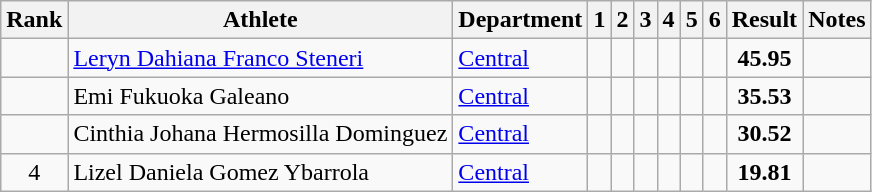<table class="sortable wikitable" style="text-align:center">
<tr>
<th>Rank</th>
<th>Athlete</th>
<th>Department</th>
<th>1</th>
<th>2</th>
<th>3</th>
<th>4</th>
<th>5</th>
<th>6</th>
<th>Result</th>
<th>Notes</th>
</tr>
<tr>
<td></td>
<td align="left"><a href='#'>Leryn Dahiana Franco Steneri</a></td>
<td align="left"><a href='#'>Central</a></td>
<td></td>
<td></td>
<td></td>
<td></td>
<td></td>
<td></td>
<td><strong>45.95</strong></td>
<td></td>
</tr>
<tr>
<td></td>
<td align="left">Emi Fukuoka Galeano</td>
<td align="left"><a href='#'>Central</a></td>
<td></td>
<td></td>
<td></td>
<td></td>
<td></td>
<td></td>
<td><strong>35.53</strong></td>
<td></td>
</tr>
<tr>
<td></td>
<td align="left">Cinthia Johana Hermosilla Dominguez</td>
<td align="left"><a href='#'>Central</a></td>
<td></td>
<td></td>
<td></td>
<td></td>
<td></td>
<td></td>
<td><strong>30.52</strong></td>
<td></td>
</tr>
<tr>
<td>4</td>
<td align="left">Lizel Daniela Gomez Ybarrola</td>
<td align="left"><a href='#'>Central</a></td>
<td></td>
<td></td>
<td></td>
<td></td>
<td></td>
<td></td>
<td><strong>19.81</strong></td>
<td></td>
</tr>
</table>
